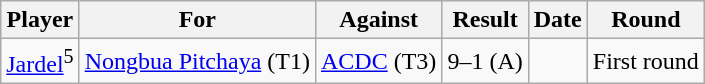<table class="wikitable sortable">
<tr>
<th>Player</th>
<th>For</th>
<th>Against</th>
<th align=center>Result</th>
<th>Date</th>
<th>Round</th>
</tr>
<tr>
<td> <a href='#'>Jardel</a><sup>5</sup></td>
<td><a href='#'>Nongbua Pitchaya</a> (T1)</td>
<td><a href='#'>ACDC</a> (T3)</td>
<td>9–1 (A)</td>
<td></td>
<td>First round</td>
</tr>
</table>
